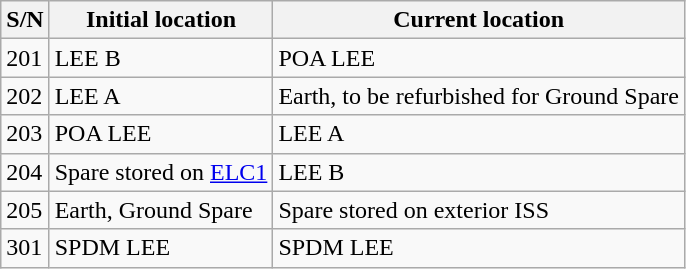<table class="wikitable sortable">
<tr>
<th>S/N</th>
<th>Initial location</th>
<th>Current location</th>
</tr>
<tr>
<td>201</td>
<td>LEE B</td>
<td>POA LEE</td>
</tr>
<tr>
<td>202</td>
<td>LEE A</td>
<td>Earth, to be refurbished for Ground Spare</td>
</tr>
<tr>
<td>203</td>
<td>POA LEE</td>
<td>LEE A</td>
</tr>
<tr>
<td>204</td>
<td>Spare stored on <a href='#'>ELC1</a></td>
<td>LEE B</td>
</tr>
<tr>
<td>205</td>
<td>Earth, Ground Spare</td>
<td>Spare stored on exterior ISS</td>
</tr>
<tr>
<td>301</td>
<td>SPDM LEE</td>
<td>SPDM LEE</td>
</tr>
</table>
